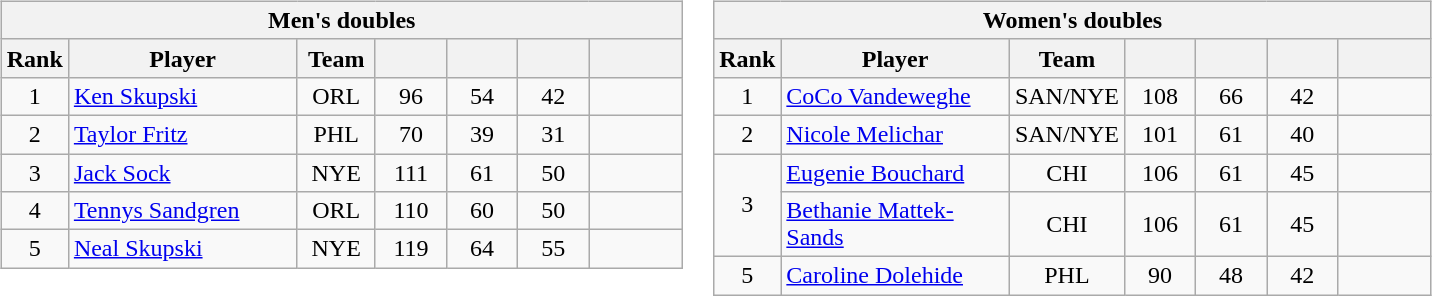<table>
<tr valign=top>
<td><br><table class="wikitable nowrap" style="text-align: center">
<tr>
<th colspan="7">Men's doubles</th>
</tr>
<tr>
<th>Rank</th>
<th width="145">Player</th>
<th width="45">Team</th>
<th width="40"></th>
<th width="40"></th>
<th width="40"></th>
<th width="55"></th>
</tr>
<tr>
<td>1</td>
<td align="left"><a href='#'>Ken Skupski</a></td>
<td>ORL</td>
<td>96</td>
<td>54</td>
<td>42</td>
<td></td>
</tr>
<tr>
<td>2</td>
<td align="left"><a href='#'>Taylor Fritz</a></td>
<td>PHL</td>
<td>70</td>
<td>39</td>
<td>31</td>
<td></td>
</tr>
<tr>
<td>3</td>
<td align="left"><a href='#'>Jack Sock</a></td>
<td>NYE</td>
<td>111</td>
<td>61</td>
<td>50</td>
<td></td>
</tr>
<tr>
<td>4</td>
<td align="left"><a href='#'>Tennys Sandgren</a></td>
<td>ORL</td>
<td>110</td>
<td>60</td>
<td>50</td>
<td></td>
</tr>
<tr>
<td>5</td>
<td align="left"><a href='#'>Neal Skupski</a></td>
<td>NYE</td>
<td>119</td>
<td>64</td>
<td>55</td>
<td></td>
</tr>
</table>
</td>
<td><br><table class="wikitable nowrap" style="text-align: center">
<tr>
<th colspan="7">Women's doubles</th>
</tr>
<tr>
<th>Rank</th>
<th width="145">Player</th>
<th width="45">Team</th>
<th width="40"></th>
<th width="40"></th>
<th width="40"></th>
<th width="55"></th>
</tr>
<tr>
<td>1</td>
<td align="left"><a href='#'>CoCo Vandeweghe</a></td>
<td>SAN/NYE</td>
<td>108</td>
<td>66</td>
<td>42</td>
<td></td>
</tr>
<tr>
<td>2</td>
<td align="left"><a href='#'>Nicole Melichar</a></td>
<td>SAN/NYE</td>
<td>101</td>
<td>61</td>
<td>40</td>
<td></td>
</tr>
<tr>
<td rowspan=2>3</td>
<td align="left"><a href='#'>Eugenie Bouchard</a></td>
<td>CHI</td>
<td>106</td>
<td>61</td>
<td>45</td>
<td></td>
</tr>
<tr>
<td align="left"><a href='#'>Bethanie Mattek-Sands</a></td>
<td>CHI</td>
<td>106</td>
<td>61</td>
<td>45</td>
<td></td>
</tr>
<tr>
<td>5</td>
<td align="left"><a href='#'>Caroline Dolehide</a></td>
<td>PHL</td>
<td>90</td>
<td>48</td>
<td>42</td>
<td></td>
</tr>
</table>
</td>
</tr>
</table>
